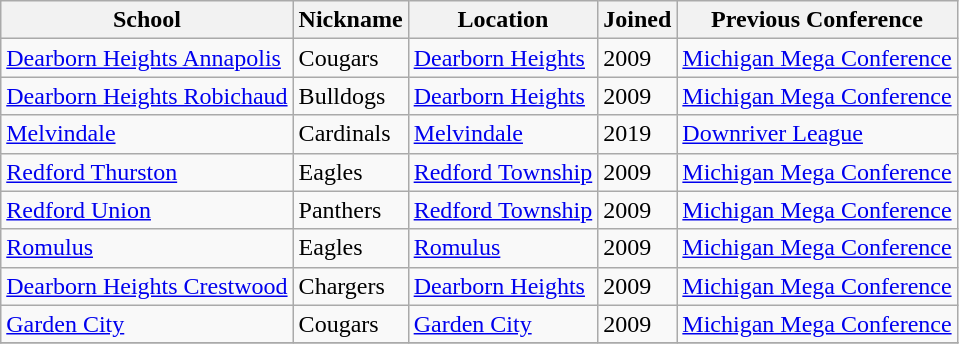<table class="wikitable sortable">
<tr>
<th>School</th>
<th>Nickname</th>
<th>Location</th>
<th>Joined</th>
<th>Previous Conference</th>
</tr>
<tr>
<td><a href='#'>Dearborn Heights Annapolis</a></td>
<td>Cougars</td>
<td><a href='#'>Dearborn Heights</a></td>
<td>2009</td>
<td><a href='#'>Michigan Mega Conference</a></td>
</tr>
<tr>
<td><a href='#'>Dearborn Heights Robichaud</a></td>
<td>Bulldogs</td>
<td><a href='#'>Dearborn Heights</a></td>
<td>2009</td>
<td><a href='#'>Michigan Mega Conference</a></td>
</tr>
<tr>
<td><a href='#'>Melvindale</a></td>
<td>Cardinals</td>
<td><a href='#'>Melvindale</a></td>
<td>2019</td>
<td><a href='#'>Downriver League</a></td>
</tr>
<tr>
<td><a href='#'>Redford Thurston</a></td>
<td>Eagles</td>
<td><a href='#'>Redford Township</a></td>
<td>2009</td>
<td><a href='#'>Michigan Mega Conference</a></td>
</tr>
<tr>
<td><a href='#'>Redford Union</a></td>
<td>Panthers</td>
<td><a href='#'>Redford Township</a></td>
<td>2009</td>
<td><a href='#'>Michigan Mega Conference</a></td>
</tr>
<tr>
<td><a href='#'>Romulus</a></td>
<td>Eagles</td>
<td><a href='#'>Romulus</a></td>
<td>2009</td>
<td><a href='#'>Michigan Mega Conference</a></td>
</tr>
<tr>
<td><a href='#'>Dearborn Heights Crestwood</a></td>
<td>Chargers</td>
<td><a href='#'>Dearborn Heights</a></td>
<td>2009</td>
<td><a href='#'>Michigan Mega Conference</a></td>
</tr>
<tr>
<td><a href='#'>Garden City</a></td>
<td>Cougars</td>
<td><a href='#'>Garden City</a></td>
<td>2009</td>
<td><a href='#'>Michigan Mega Conference</a></td>
</tr>
<tr>
</tr>
</table>
